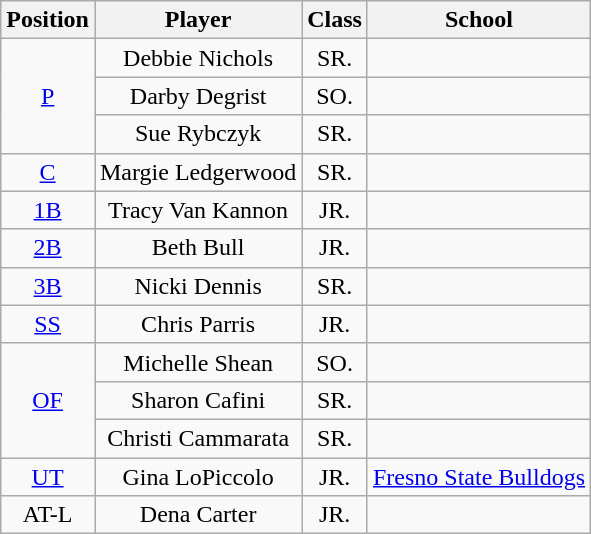<table class="wikitable">
<tr>
<th>Position</th>
<th>Player</th>
<th>Class</th>
<th>School</th>
</tr>
<tr align=center>
<td rowspan=3><a href='#'>P</a></td>
<td>Debbie Nichols</td>
<td>SR.</td>
<td></td>
</tr>
<tr align=center>
<td>Darby Degrist</td>
<td>SO.</td>
<td></td>
</tr>
<tr align=center>
<td>Sue Rybczyk</td>
<td>SR.</td>
<td></td>
</tr>
<tr align=center>
<td rowspan=1><a href='#'>C</a></td>
<td>Margie Ledgerwood</td>
<td>SR.</td>
<td></td>
</tr>
<tr align=center>
<td rowspan=1><a href='#'>1B</a></td>
<td>Tracy Van Kannon</td>
<td>JR.</td>
<td></td>
</tr>
<tr align=center>
<td rowspan=1><a href='#'>2B</a></td>
<td>Beth Bull</td>
<td>JR.</td>
<td></td>
</tr>
<tr align=center>
<td rowspan=1><a href='#'>3B</a></td>
<td>Nicki Dennis</td>
<td>SR.</td>
<td></td>
</tr>
<tr align=center>
<td rowspan=1><a href='#'>SS</a></td>
<td>Chris Parris</td>
<td>JR.</td>
<td></td>
</tr>
<tr align=center>
<td rowspan=3><a href='#'>OF</a></td>
<td>Michelle Shean</td>
<td>SO.</td>
<td></td>
</tr>
<tr align=center>
<td>Sharon Cafini</td>
<td>SR.</td>
<td></td>
</tr>
<tr align=center>
<td>Christi Cammarata</td>
<td>SR.</td>
<td></td>
</tr>
<tr align=center>
<td rowspan=1><a href='#'>UT</a></td>
<td>Gina LoPiccolo</td>
<td>JR.</td>
<td><a href='#'>Fresno State Bulldogs</a></td>
</tr>
<tr align=center>
<td rowspan=1>AT-L</td>
<td>Dena Carter</td>
<td>JR.</td>
<td></td>
</tr>
</table>
